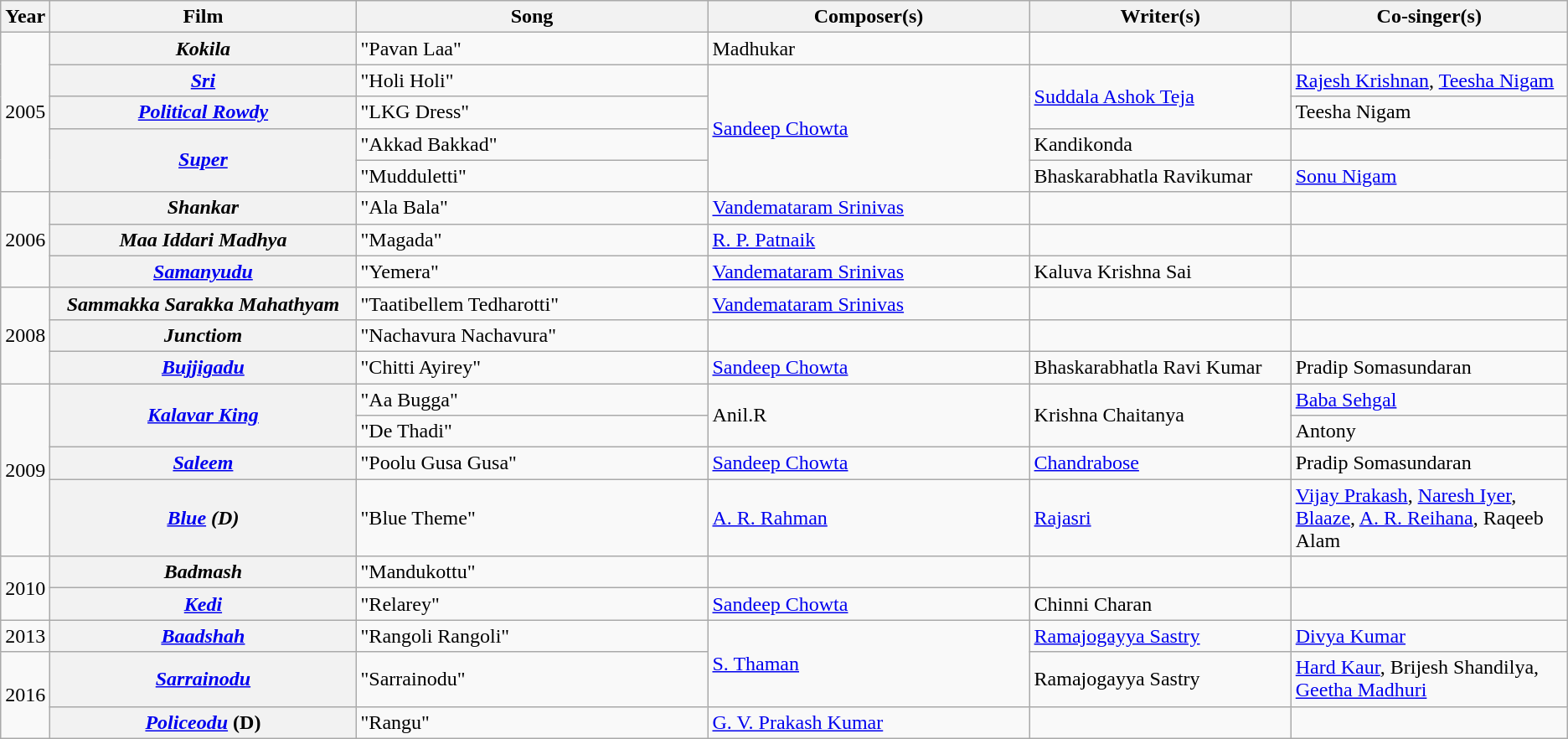<table class="wikitable sortable">
<tr>
<th scope="col"><strong>Year</strong></th>
<th scope="col" width=20%><strong>Film</strong></th>
<th scope="col" width=23%><strong>Song</strong></th>
<th scope="col" width=21%><strong>Composer(s)</strong></th>
<th scope="col" width=17%><strong>Writer(s)</strong></th>
<th scope="col" width=18%><strong>Co-singer(s)</strong></th>
</tr>
<tr>
<td rowspan="5">2005</td>
<th><em>Kokila</em></th>
<td>"Pavan Laa"</td>
<td>Madhukar</td>
<td></td>
<td></td>
</tr>
<tr>
<th><em><a href='#'>Sri</a></em></th>
<td>"Holi Holi"</td>
<td rowspan="4"><a href='#'>Sandeep Chowta</a></td>
<td rowspan="2"><a href='#'>Suddala Ashok Teja</a></td>
<td><a href='#'>Rajesh Krishnan</a>, <a href='#'>Teesha Nigam</a></td>
</tr>
<tr>
<th><em><a href='#'>Political Rowdy</a></em></th>
<td>"LKG Dress"</td>
<td>Teesha Nigam</td>
</tr>
<tr>
<th rowspan="2"><em><a href='#'>Super</a></em></th>
<td>"Akkad Bakkad"</td>
<td>Kandikonda</td>
<td></td>
</tr>
<tr>
<td>"Mudduletti"</td>
<td>Bhaskarabhatla Ravikumar</td>
<td><a href='#'>Sonu Nigam</a></td>
</tr>
<tr>
<td rowspan="3">2006</td>
<th><em>Shankar</em></th>
<td>"Ala Bala"</td>
<td><a href='#'>Vandemataram Srinivas</a></td>
<td></td>
<td></td>
</tr>
<tr>
<th><em>Maa Iddari Madhya</em></th>
<td>"Magada"</td>
<td><a href='#'>R. P. Patnaik</a></td>
<td></td>
<td></td>
</tr>
<tr>
<th><em><a href='#'>Samanyudu</a></em></th>
<td>"Yemera"</td>
<td><a href='#'>Vandemataram Srinivas</a></td>
<td>Kaluva Krishna Sai</td>
<td></td>
</tr>
<tr>
<td rowspan=3>2008</td>
<th><em>Sammakka Sarakka Mahathyam</em></th>
<td>"Taatibellem Tedharotti"</td>
<td><a href='#'>Vandemataram Srinivas</a></td>
<td></td>
<td></td>
</tr>
<tr>
<th><em>Junctiom</em></th>
<td>"Nachavura Nachavura"</td>
<td></td>
<td></td>
<td></td>
</tr>
<tr>
<th><em><a href='#'>Bujjigadu</a></em></th>
<td>"Chitti Ayirey"</td>
<td><a href='#'>Sandeep Chowta</a></td>
<td>Bhaskarabhatla Ravi Kumar</td>
<td>Pradip Somasundaran</td>
</tr>
<tr>
<td rowspan="4">2009</td>
<th rowspan="2"><em><a href='#'>Kalavar King</a></em></th>
<td>"Aa Bugga"</td>
<td rowspan=2>Anil.R</td>
<td rowspan=2>Krishna Chaitanya</td>
<td><a href='#'>Baba Sehgal</a></td>
</tr>
<tr>
<td>"De Thadi"</td>
<td>Antony</td>
</tr>
<tr>
<th><em><a href='#'>Saleem</a></em></th>
<td>"Poolu Gusa Gusa"</td>
<td><a href='#'>Sandeep Chowta</a></td>
<td><a href='#'>Chandrabose</a></td>
<td>Pradip Somasundaran</td>
</tr>
<tr>
<th><em><a href='#'>Blue</a> (D)</em></th>
<td>"Blue Theme"</td>
<td><a href='#'>A. R. Rahman</a></td>
<td><a href='#'>Rajasri</a></td>
<td><a href='#'>Vijay Prakash</a>, <a href='#'>Naresh Iyer</a>, <a href='#'>Blaaze</a>, <a href='#'>A. R. Reihana</a>, Raqeeb Alam</td>
</tr>
<tr>
<td rowspan="2">2010</td>
<th><em>Badmash</em></th>
<td>"Mandukottu"</td>
<td></td>
<td></td>
<td></td>
</tr>
<tr>
<th><em><a href='#'>Kedi</a></em></th>
<td>"Relarey"</td>
<td><a href='#'>Sandeep Chowta</a></td>
<td>Chinni Charan</td>
<td></td>
</tr>
<tr>
<td>2013</td>
<th><em><a href='#'>Baadshah</a></em></th>
<td>"Rangoli Rangoli"</td>
<td rowspan="2"><a href='#'>S. Thaman</a></td>
<td><a href='#'>Ramajogayya Sastry</a></td>
<td><a href='#'>Divya Kumar</a></td>
</tr>
<tr>
<td rowspan="2">2016</td>
<th><em><a href='#'>Sarrainodu</a></em></th>
<td>"Sarrainodu"</td>
<td>Ramajogayya Sastry</td>
<td><a href='#'>Hard Kaur</a>, Brijesh Shandilya, <a href='#'>Geetha Madhuri</a></td>
</tr>
<tr>
<th><a href='#'><em>Policeodu</em></a> (D)</th>
<td>"Rangu"</td>
<td><a href='#'>G. V. Prakash Kumar</a></td>
<td></td>
<td></td>
</tr>
</table>
